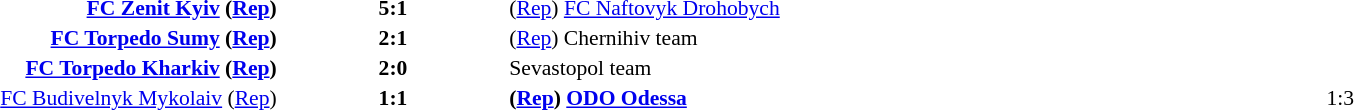<table width=100% cellspacing=1>
<tr>
<th width=20%></th>
<th width=12%></th>
<th width=20%></th>
<th></th>
</tr>
<tr style=font-size:90%>
<td align=right><strong><a href='#'>FC Zenit Kyiv</a> (<a href='#'>Rep</a>)</strong></td>
<td align=center><strong>5:1</strong></td>
<td>(<a href='#'>Rep</a>) <a href='#'>FC Naftovyk Drohobych</a></td>
</tr>
<tr style=font-size:90%>
<td align=right><strong><a href='#'>FC Torpedo Sumy</a> (<a href='#'>Rep</a>)</strong></td>
<td align=center><strong>2:1</strong></td>
<td>(<a href='#'>Rep</a>) Chernihiv team</td>
</tr>
<tr style=font-size:90%>
<td align=right><strong><a href='#'>FC Torpedo Kharkiv</a> (<a href='#'>Rep</a>)</strong></td>
<td align=center><strong>2:0</strong></td>
<td>Sevastopol team</td>
<td align=center></td>
</tr>
<tr style=font-size:90%>
<td align=right><a href='#'>FC Budivelnyk Mykolaiv</a> (<a href='#'>Rep</a>)</td>
<td align=center><strong>1:1</strong></td>
<td><strong>(<a href='#'>Rep</a>) <a href='#'>ODO Odessa</a></strong></td>
<td align=center>1:3 </td>
</tr>
</table>
